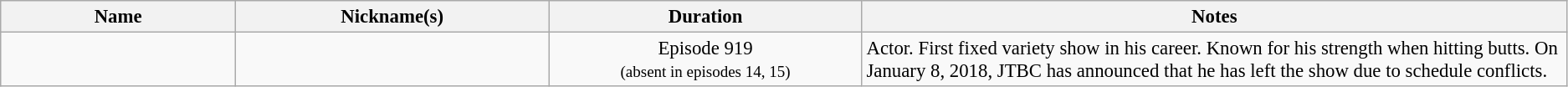<table class="wikitable" style="font-size:95%;">
<tr>
<th style="width:15%;">Name</th>
<th style="width:20%;">Nickname(s)</th>
<th style="width:20%;">Duration</th>
<th style="width:45%;">Notes</th>
</tr>
<tr>
<td></td>
<td></td>
<td style="text-align:center;">Episode 919<br><small>(absent in episodes 14, 15)</small></td>
<td>Actor. First fixed variety show in his career. Known for his strength when hitting butts. On January 8, 2018, JTBC has announced that he has left the show due to schedule conflicts.</td>
</tr>
</table>
